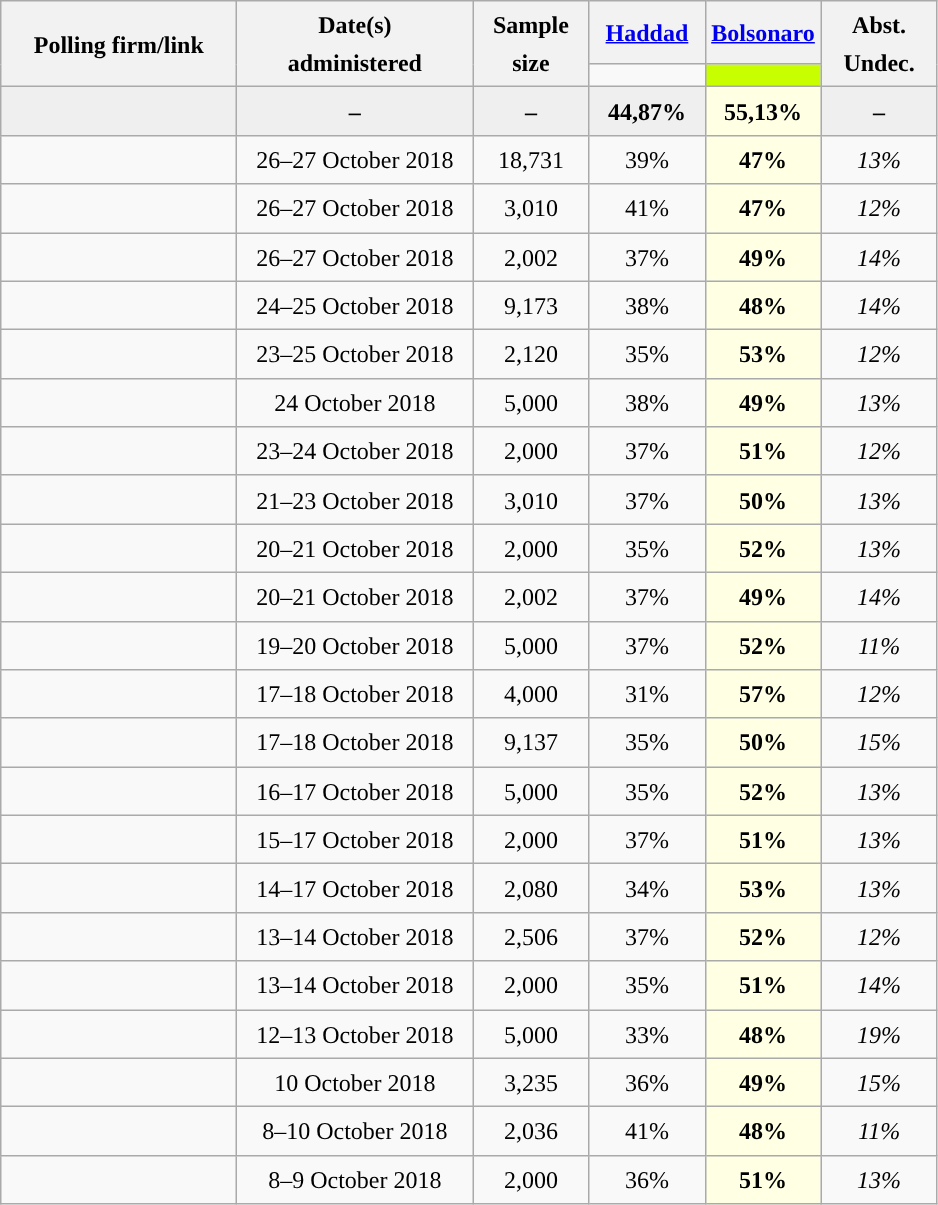<table class="wikitable collapsible" style="text-align:center;font-size:100%;line-height:25px;">
<tr style="height:42px;">
<th style="width:150px;" rowspan="2">Polling firm/link</th>
<th style="width:150px;" rowspan="2">Date(s)<br>administered</th>
<th style="width:70px;" rowspan="2">Sample<br>size</th>
<th style="width:70px;"><a href='#'>Haddad</a></th>
<th style="width:70px;"><a href='#'>Bolsonaro</a></th>
<th style="width:70px;" rowspan="2">Abst.<br>Undec.</th>
</tr>
<tr>
<td style="color:inherit;background:"></td>
<td style="color:inherit;background:#C8ff00;"></td>
</tr>
<tr style="background:#EFEFEF; font-weight:bold;">
<td></td>
<td>–</td>
<td>–</td>
<td>44,87%</td>
<td style="background:#FeFFE3">55,13%</td>
<td>–</td>
</tr>
<tr>
<td></td>
<td>26–27 October 2018</td>
<td>18,731</td>
<td>39%</td>
<td style="background:#FeFFE3"><strong>47%</strong></td>
<td><em>13%</em></td>
</tr>
<tr>
<td></td>
<td>26–27 October 2018</td>
<td>3,010</td>
<td>41%</td>
<td style="background:#FeFFE3"><strong>47%</strong></td>
<td><em>12%</em></td>
</tr>
<tr>
<td></td>
<td>26–27 October 2018</td>
<td>2,002</td>
<td>37%</td>
<td style="background:#FeFFE3"><strong>49%</strong></td>
<td><em>14%</em></td>
</tr>
<tr>
<td></td>
<td>24–25 October 2018</td>
<td>9,173</td>
<td>38%</td>
<td style="background:#FeFFE3"><strong>48%</strong></td>
<td><em>14%</em></td>
</tr>
<tr>
<td></td>
<td>23–25 October 2018</td>
<td>2,120</td>
<td>35%</td>
<td style="background:#FeFFE3"><strong>53%</strong></td>
<td><em>12%</em></td>
</tr>
<tr>
<td></td>
<td>24 October 2018</td>
<td>5,000</td>
<td>38%</td>
<td style="background:#FeFFE3"><strong>49%</strong></td>
<td><em>13%</em></td>
</tr>
<tr>
<td></td>
<td>23–24 October 2018</td>
<td>2,000</td>
<td>37%</td>
<td style="background:#FeFFE3"><strong>51%</strong></td>
<td><em>12%</em></td>
</tr>
<tr>
<td></td>
<td>21–23 October 2018</td>
<td>3,010</td>
<td>37%</td>
<td style="background:#FeFFE3"><strong>50%</strong></td>
<td><em>13%</em></td>
</tr>
<tr>
<td></td>
<td>20–21 October 2018</td>
<td>2,000</td>
<td>35%</td>
<td style="background:#FeFFE3"><strong>52%</strong></td>
<td><em>13%</em></td>
</tr>
<tr>
<td></td>
<td>20–21 October 2018</td>
<td>2,002</td>
<td>37%</td>
<td style="background:#FeFFE3"><strong>49%</strong></td>
<td><em>14%</em></td>
</tr>
<tr>
<td></td>
<td>19–20 October 2018</td>
<td>5,000</td>
<td>37%</td>
<td style="background:#FeFFE3"><strong>52%</strong></td>
<td><em>11%</em></td>
</tr>
<tr>
<td></td>
<td>17–18 October 2018</td>
<td>4,000</td>
<td>31%</td>
<td style="background:#FeFFE3"><strong>57%</strong></td>
<td><em>12%</em></td>
</tr>
<tr>
<td></td>
<td>17–18 October 2018</td>
<td>9,137</td>
<td>35%</td>
<td style="background:#FeFFE3"><strong>50%</strong></td>
<td><em>15%</em></td>
</tr>
<tr>
<td></td>
<td>16–17 October 2018</td>
<td>5,000</td>
<td>35%</td>
<td style="background:#FeFFE3"><strong>52%</strong></td>
<td><em>13%</em></td>
</tr>
<tr>
<td></td>
<td>15–17 October 2018</td>
<td>2,000</td>
<td>37%</td>
<td style="background:#FeFFE3"><strong>51%</strong></td>
<td><em>13%</em></td>
</tr>
<tr>
<td></td>
<td>14–17 October 2018</td>
<td>2,080</td>
<td>34%</td>
<td style="background:#FeFFE3"><strong>53%</strong></td>
<td><em>13%</em></td>
</tr>
<tr>
<td></td>
<td>13–14 October 2018</td>
<td>2,506</td>
<td>37%</td>
<td style="background:#FeFFE3"><strong>52%</strong></td>
<td><em>12%</em></td>
</tr>
<tr>
<td></td>
<td>13–14 October 2018</td>
<td>2,000</td>
<td>35%</td>
<td style="background:#FeFFE3"><strong>51%</strong></td>
<td><em>14%</em></td>
</tr>
<tr>
<td></td>
<td>12–13 October 2018</td>
<td>5,000</td>
<td>33%</td>
<td style="background:#FeFFE3"><strong>48%</strong></td>
<td><em>19%</em></td>
</tr>
<tr>
<td></td>
<td>10 October 2018</td>
<td>3,235</td>
<td>36%</td>
<td style="background:#FeFFE3"><strong>49%</strong></td>
<td><em>15%</em></td>
</tr>
<tr>
<td></td>
<td>8–10 October 2018</td>
<td>2,036</td>
<td>41%</td>
<td style="background:#FeFFE3"><strong>48%</strong></td>
<td><em>11%</em></td>
</tr>
<tr>
<td></td>
<td>8–9 October 2018</td>
<td>2,000</td>
<td>36%</td>
<td style="background:#FeFFE3"><strong>51%</strong></td>
<td><em>13%</em></td>
</tr>
</table>
